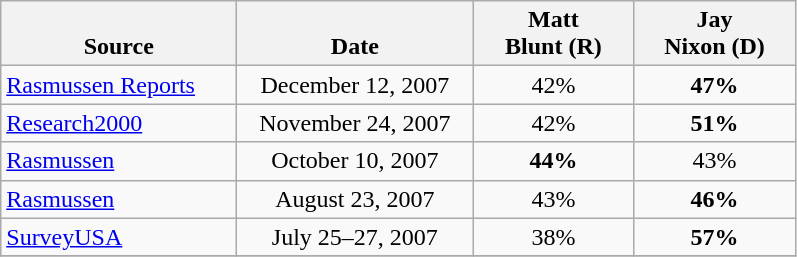<table class="wikitable" style="text-align:center">
<tr valign= bottom>
<th width=150px>Source</th>
<th width=150px>Date</th>
<th width=100px>Matt<br>Blunt (R)</th>
<th width=100px>Jay<br>Nixon (D)</th>
</tr>
<tr>
<td align=left><a href='#'>Rasmussen Reports</a></td>
<td>December 12, 2007</td>
<td>42%</td>
<td><strong>47%</strong></td>
</tr>
<tr>
<td align=left><a href='#'>Research2000</a></td>
<td>November 24, 2007</td>
<td>42%</td>
<td><strong>51%</strong></td>
</tr>
<tr>
<td align=left><a href='#'>Rasmussen</a></td>
<td>October 10, 2007</td>
<td><strong>44%</strong></td>
<td>43%</td>
</tr>
<tr>
<td align=left><a href='#'>Rasmussen</a></td>
<td>August 23, 2007</td>
<td>43%</td>
<td><strong>46%</strong></td>
</tr>
<tr>
<td align=left><a href='#'>SurveyUSA</a></td>
<td>July 25–27, 2007</td>
<td>38%</td>
<td><strong>57%</strong></td>
</tr>
<tr>
</tr>
</table>
